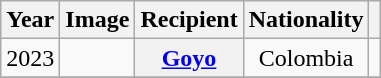<table class="wikitable plainrowheaders" style="text-align:center">
<tr>
<th scope=col>Year</th>
<th scope=col class=unsortable>Image</th>
<th scope=col>Recipient</th>
<th scope=col>Nationality</th>
<th scope=col class=unsortable></th>
</tr>
<tr>
<td>2023</td>
<td></td>
<th scope=row style="text-align:center;"><a href='#'>Goyo</a></th>
<td>Colombia</td>
<td></td>
</tr>
<tr>
</tr>
</table>
